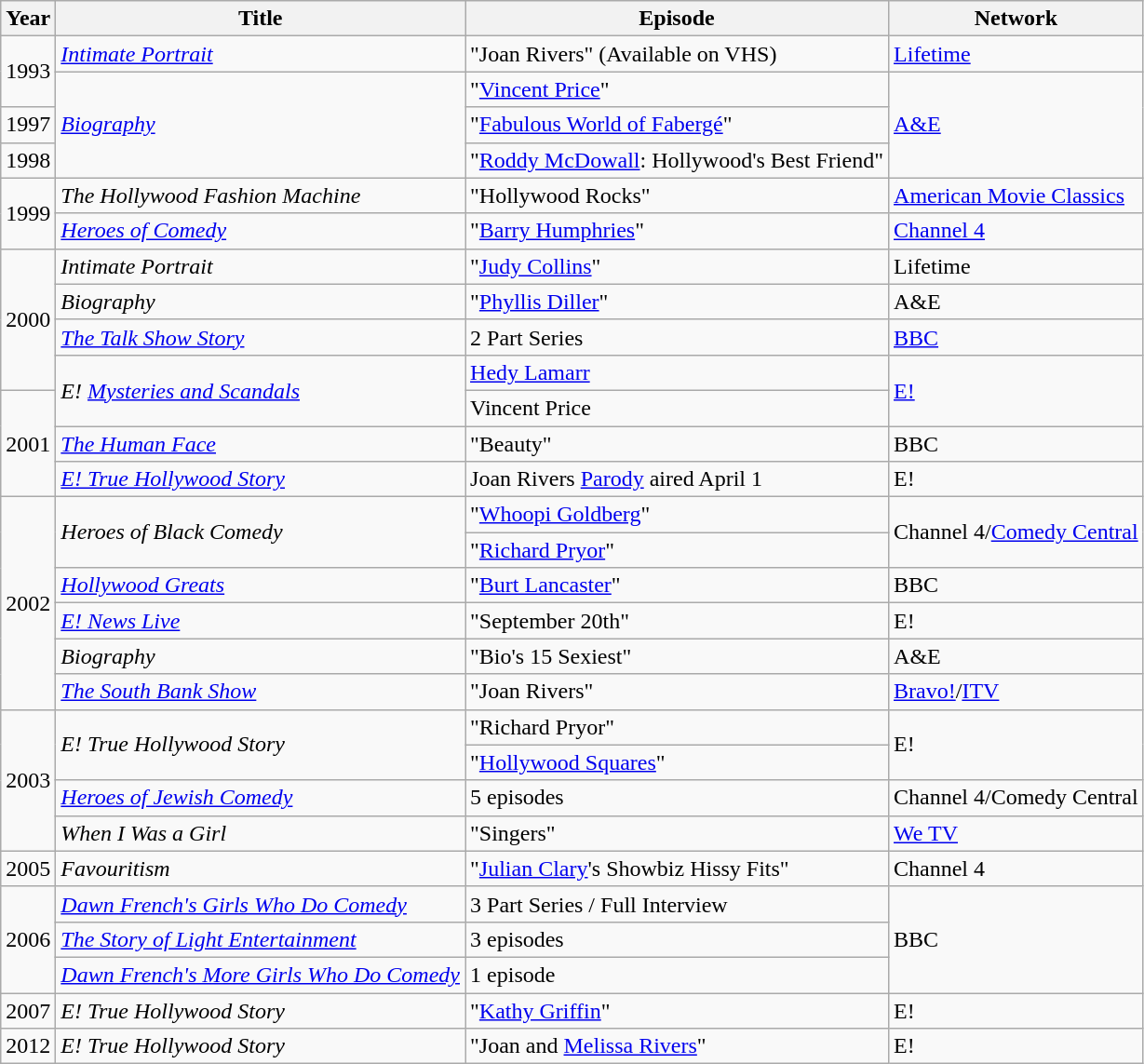<table class="wikitable sortable">
<tr>
<th>Year</th>
<th>Title</th>
<th>Episode</th>
<th>Network</th>
</tr>
<tr>
<td rowspan="2">1993</td>
<td><em><a href='#'>Intimate Portrait</a></em></td>
<td>"Joan Rivers" (Available on VHS)</td>
<td><a href='#'>Lifetime</a></td>
</tr>
<tr>
<td rowspan="3"><em><a href='#'>Biography</a></em></td>
<td>"<a href='#'>Vincent Price</a>"</td>
<td rowspan="3"><a href='#'>A&E</a></td>
</tr>
<tr>
<td>1997</td>
<td>"<a href='#'>Fabulous World of Fabergé</a>"</td>
</tr>
<tr>
<td>1998</td>
<td>"<a href='#'>Roddy McDowall</a>: Hollywood's Best Friend"</td>
</tr>
<tr>
<td rowspan="2">1999</td>
<td><em>The Hollywood Fashion Machine</em></td>
<td>"Hollywood Rocks"</td>
<td><a href='#'>American Movie Classics</a></td>
</tr>
<tr>
<td><em><a href='#'>Heroes of Comedy</a></em></td>
<td>"<a href='#'>Barry Humphries</a>"</td>
<td><a href='#'>Channel 4</a></td>
</tr>
<tr>
<td rowspan="4">2000</td>
<td><em>Intimate Portrait</em></td>
<td>"<a href='#'>Judy Collins</a>"</td>
<td>Lifetime</td>
</tr>
<tr>
<td><em>Biography</em></td>
<td>"<a href='#'>Phyllis Diller</a>"</td>
<td>A&E</td>
</tr>
<tr>
<td><em><a href='#'>The Talk Show Story</a></em></td>
<td>2 Part Series</td>
<td><a href='#'>BBC</a></td>
</tr>
<tr>
<td rowspan="2"><em>E! <a href='#'>Mysteries and Scandals</a></em></td>
<td><a href='#'>Hedy Lamarr</a></td>
<td rowspan="2"><a href='#'>E!</a></td>
</tr>
<tr>
<td rowspan="3">2001</td>
<td>Vincent Price</td>
</tr>
<tr>
<td><em><a href='#'>The Human Face</a></em></td>
<td>"Beauty"</td>
<td>BBC</td>
</tr>
<tr>
<td><em><a href='#'>E! True Hollywood Story</a></em></td>
<td>Joan Rivers <a href='#'>Parody</a> aired April 1</td>
<td>E!</td>
</tr>
<tr>
<td rowspan="6">2002</td>
<td rowspan="2"><em>Heroes of Black Comedy</em></td>
<td>"<a href='#'>Whoopi Goldberg</a>"</td>
<td rowspan="2">Channel 4/<a href='#'>Comedy Central</a></td>
</tr>
<tr>
<td>"<a href='#'>Richard Pryor</a>"</td>
</tr>
<tr>
<td><em><a href='#'>Hollywood Greats</a></em></td>
<td>"<a href='#'>Burt Lancaster</a>"</td>
<td>BBC</td>
</tr>
<tr>
<td><em><a href='#'>E! News Live</a></em></td>
<td>"September 20th"</td>
<td>E!</td>
</tr>
<tr>
<td><em>Biography</em></td>
<td>"Bio's 15 Sexiest"</td>
<td>A&E</td>
</tr>
<tr>
<td><em><a href='#'>The South Bank Show</a></em></td>
<td>"Joan Rivers"</td>
<td><a href='#'>Bravo!</a>/<a href='#'>ITV</a></td>
</tr>
<tr>
<td rowspan="4">2003</td>
<td rowspan="2"><em>E! True Hollywood Story</em></td>
<td>"Richard Pryor"</td>
<td rowspan="2">E!</td>
</tr>
<tr>
<td>"<a href='#'>Hollywood Squares</a>"</td>
</tr>
<tr>
<td><em><a href='#'>Heroes of Jewish Comedy</a></em></td>
<td>5 episodes</td>
<td>Channel 4/Comedy Central</td>
</tr>
<tr>
<td><em>When I Was a Girl</em></td>
<td>"Singers"</td>
<td><a href='#'>We TV</a></td>
</tr>
<tr>
<td>2005</td>
<td><em>Favouritism</em></td>
<td>"<a href='#'>Julian Clary</a>'s Showbiz Hissy Fits"</td>
<td>Channel 4</td>
</tr>
<tr>
<td rowspan="3">2006</td>
<td><em><a href='#'>Dawn French's Girls Who Do Comedy</a></em></td>
<td>3 Part Series / Full Interview</td>
<td rowspan="3">BBC</td>
</tr>
<tr>
<td><em><a href='#'>The Story of Light Entertainment</a></em></td>
<td>3 episodes</td>
</tr>
<tr>
<td><em><a href='#'>Dawn French's More Girls Who Do Comedy</a></em></td>
<td>1 episode</td>
</tr>
<tr>
<td>2007</td>
<td><em>E! True Hollywood Story</em></td>
<td>"<a href='#'>Kathy Griffin</a>"</td>
<td>E!</td>
</tr>
<tr>
<td>2012</td>
<td><em>E! True Hollywood Story</em></td>
<td>"Joan and <a href='#'>Melissa Rivers</a>"</td>
<td>E!</td>
</tr>
</table>
